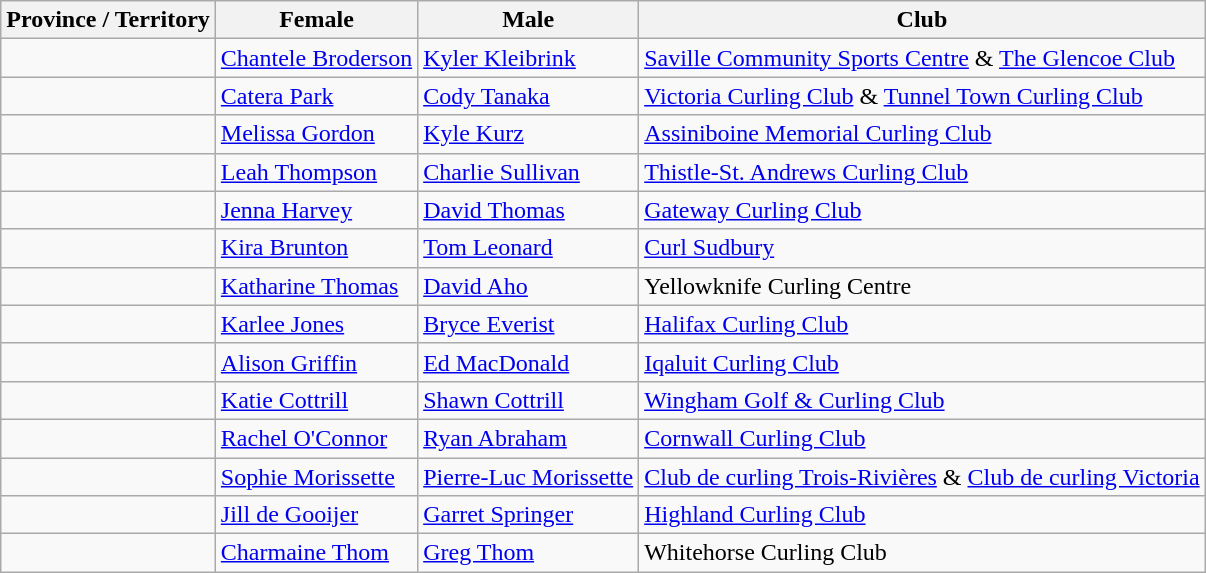<table class="wikitable">
<tr>
<th>Province / Territory</th>
<th>Female</th>
<th>Male</th>
<th>Club</th>
</tr>
<tr>
<td></td>
<td><a href='#'>Chantele Broderson</a></td>
<td><a href='#'>Kyler Kleibrink</a></td>
<td><a href='#'>Saville Community Sports Centre</a> & <a href='#'>The Glencoe Club</a></td>
</tr>
<tr>
<td></td>
<td><a href='#'>Catera Park</a></td>
<td><a href='#'>Cody Tanaka</a></td>
<td><a href='#'>Victoria Curling Club</a> & <a href='#'>Tunnel Town Curling Club</a></td>
</tr>
<tr>
<td></td>
<td><a href='#'>Melissa Gordon</a></td>
<td><a href='#'>Kyle Kurz</a></td>
<td><a href='#'>Assiniboine Memorial Curling Club</a></td>
</tr>
<tr>
<td></td>
<td><a href='#'>Leah Thompson</a></td>
<td><a href='#'>Charlie Sullivan</a></td>
<td><a href='#'>Thistle-St. Andrews Curling Club</a></td>
</tr>
<tr>
<td></td>
<td><a href='#'>Jenna Harvey</a></td>
<td><a href='#'>David Thomas</a></td>
<td><a href='#'>Gateway Curling Club</a></td>
</tr>
<tr>
<td></td>
<td><a href='#'>Kira Brunton</a></td>
<td><a href='#'>Tom Leonard</a></td>
<td><a href='#'>Curl Sudbury</a></td>
</tr>
<tr>
<td></td>
<td><a href='#'>Katharine Thomas</a></td>
<td><a href='#'>David Aho</a></td>
<td>Yellowknife Curling Centre</td>
</tr>
<tr>
<td></td>
<td><a href='#'>Karlee Jones</a></td>
<td><a href='#'>Bryce Everist</a></td>
<td><a href='#'>Halifax Curling Club</a></td>
</tr>
<tr>
<td></td>
<td><a href='#'>Alison Griffin</a></td>
<td><a href='#'>Ed MacDonald</a></td>
<td><a href='#'>Iqaluit Curling Club</a></td>
</tr>
<tr>
<td></td>
<td><a href='#'>Katie Cottrill</a></td>
<td><a href='#'>Shawn Cottrill</a></td>
<td><a href='#'>Wingham Golf & Curling Club</a></td>
</tr>
<tr>
<td></td>
<td><a href='#'>Rachel O'Connor</a></td>
<td><a href='#'>Ryan Abraham</a></td>
<td><a href='#'>Cornwall Curling Club</a></td>
</tr>
<tr>
<td></td>
<td><a href='#'>Sophie Morissette</a></td>
<td><a href='#'>Pierre-Luc Morissette</a></td>
<td><a href='#'>Club de curling Trois-Rivières</a> & <a href='#'>Club de curling Victoria</a></td>
</tr>
<tr>
<td></td>
<td><a href='#'>Jill de Gooijer</a></td>
<td><a href='#'>Garret Springer</a></td>
<td><a href='#'>Highland Curling Club</a></td>
</tr>
<tr>
<td></td>
<td><a href='#'>Charmaine Thom</a></td>
<td><a href='#'>Greg Thom</a></td>
<td>Whitehorse Curling Club</td>
</tr>
</table>
